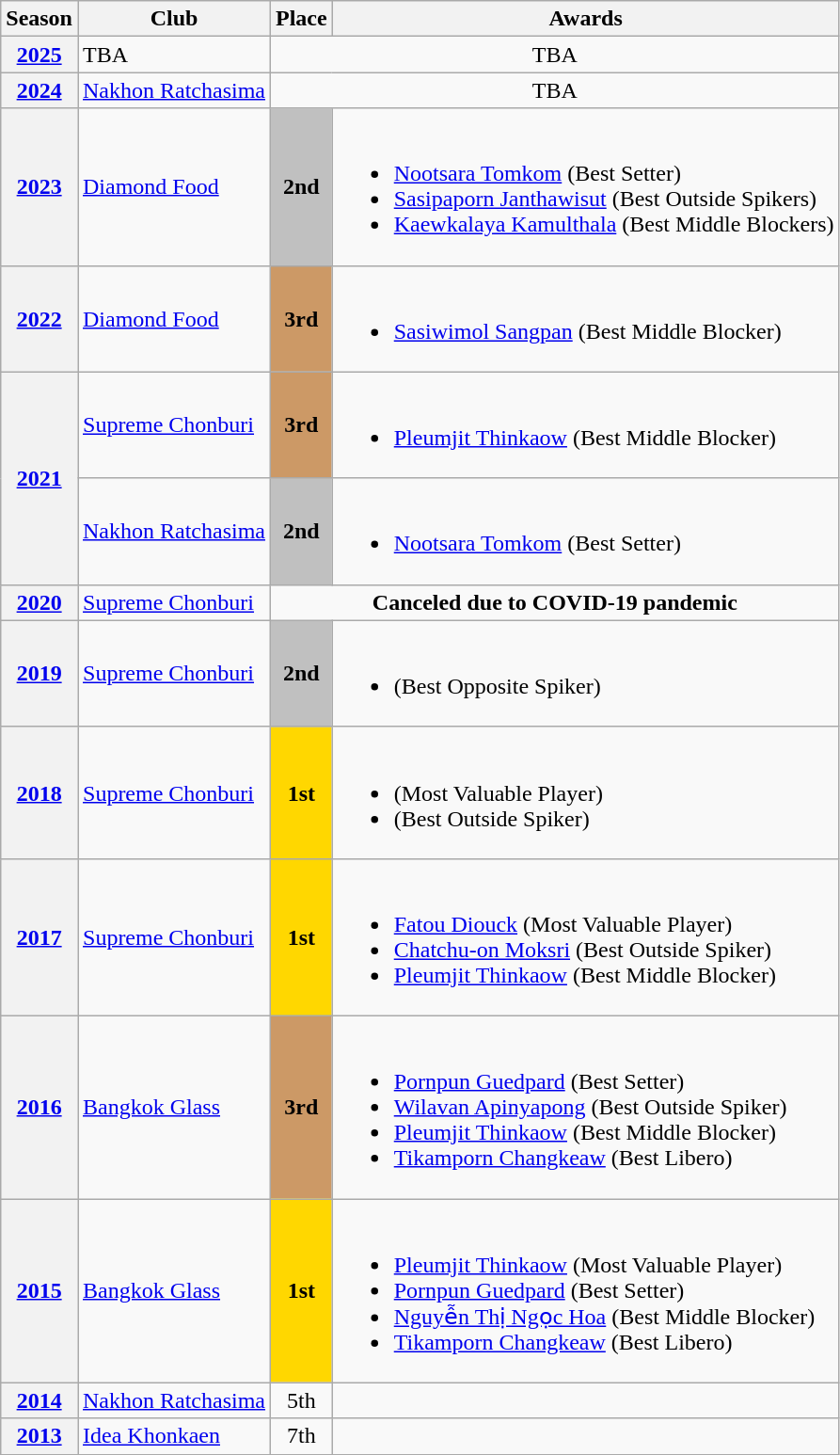<table class=wikitable>
<tr>
<th>Season</th>
<th>Club</th>
<th>Place</th>
<th>Awards</th>
</tr>
<tr>
<th><a href='#'>2025</a></th>
<td>TBA</td>
<td colspan=2 align=center>TBA</td>
</tr>
<tr>
<th><a href='#'>2024</a></th>
<td><a href='#'>Nakhon Ratchasima</a></td>
<td colspan=2 align=center>TBA</td>
</tr>
<tr>
<th><a href='#'>2023</a></th>
<td><a href='#'>Diamond Food</a></td>
<td align=center bgcolor=silver><strong>2nd</strong></td>
<td><br><ul><li> <a href='#'>Nootsara Tomkom</a> (Best Setter)</li><li> <a href='#'>Sasipaporn Janthawisut</a> (Best Outside Spikers)</li><li> <a href='#'>Kaewkalaya Kamulthala</a> (Best Middle Blockers)</li></ul></td>
</tr>
<tr>
<th><a href='#'>2022</a></th>
<td><a href='#'>Diamond Food</a></td>
<td align=center bgcolor=#cc9966><strong>3rd</strong></td>
<td><br><ul><li> <a href='#'>Sasiwimol Sangpan</a> (Best Middle Blocker)</li></ul></td>
</tr>
<tr>
<th rowspan="2"><a href='#'>2021</a></th>
<td><a href='#'>Supreme Chonburi</a></td>
<td align=center bgcolor=#cc9966><strong>3rd</strong></td>
<td><br><ul><li> <a href='#'>Pleumjit Thinkaow</a> (Best Middle Blocker)</li></ul></td>
</tr>
<tr>
<td><a href='#'>Nakhon Ratchasima</a></td>
<td align=center bgcolor=silver><strong>2nd</strong></td>
<td><br><ul><li> <a href='#'>Nootsara Tomkom</a> (Best Setter)</li></ul></td>
</tr>
<tr>
<th><a href='#'>2020</a></th>
<td><a href='#'>Supreme Chonburi</a></td>
<td colspan=2 align=center><strong>Canceled due to COVID-19 pandemic</strong></td>
</tr>
<tr>
<th><a href='#'>2019</a></th>
<td><a href='#'>Supreme Chonburi</a></td>
<td align=center bgcolor=silver><strong>2nd</strong></td>
<td><br><ul><li>  (Best Opposite Spiker)</li></ul></td>
</tr>
<tr>
<th><a href='#'>2018</a></th>
<td><a href='#'>Supreme Chonburi</a></td>
<td align=center bgcolor=gold><strong>1st</strong></td>
<td><br><ul><li>  (Most Valuable Player)</li><li>  (Best Outside Spiker)</li></ul></td>
</tr>
<tr>
<th><a href='#'>2017</a></th>
<td><a href='#'>Supreme Chonburi</a></td>
<td align=center bgcolor=gold><strong>1st</strong></td>
<td><br><ul><li> <a href='#'>Fatou Diouck</a> (Most Valuable Player)</li><li> <a href='#'>Chatchu-on Moksri</a> (Best Outside Spiker)</li><li> <a href='#'>Pleumjit Thinkaow</a> (Best Middle Blocker)</li></ul></td>
</tr>
<tr>
<th><a href='#'>2016</a></th>
<td><a href='#'>Bangkok Glass</a></td>
<td align=center bgcolor=#cc9966><strong>3rd</strong></td>
<td><br><ul><li> <a href='#'>Pornpun Guedpard</a> (Best Setter)</li><li> <a href='#'>Wilavan Apinyapong</a> (Best Outside Spiker)</li><li> <a href='#'>Pleumjit Thinkaow</a> (Best Middle Blocker)</li><li> <a href='#'>Tikamporn Changkeaw</a> (Best Libero)</li></ul></td>
</tr>
<tr>
<th><a href='#'>2015</a></th>
<td><a href='#'>Bangkok Glass</a></td>
<td align=center bgcolor=gold><strong>1st</strong></td>
<td><br><ul><li> <a href='#'>Pleumjit Thinkaow</a> (Most Valuable Player)</li><li> <a href='#'>Pornpun Guedpard</a> (Best Setter)</li><li> <a href='#'>Nguyễn Thị Ngọc Hoa</a> (Best Middle Blocker)</li><li> <a href='#'>Tikamporn Changkeaw</a> (Best Libero)</li></ul></td>
</tr>
<tr>
<th><a href='#'>2014</a></th>
<td><a href='#'>Nakhon Ratchasima</a></td>
<td align=center>5th</td>
<td></td>
</tr>
<tr>
<th><a href='#'>2013</a></th>
<td><a href='#'>Idea Khonkaen</a></td>
<td align=center>7th</td>
<td></td>
</tr>
</table>
